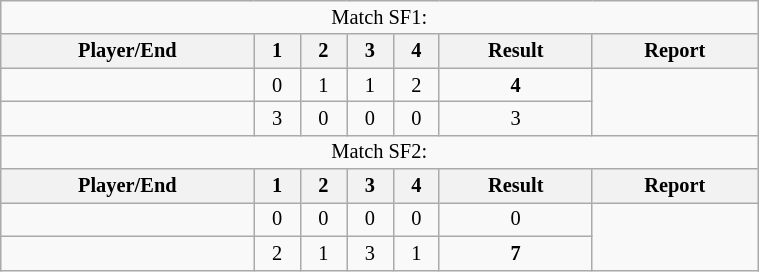<table class="wikitable" style=font-size:85%;text-align:center;width:40%>
<tr>
<td colspan=7>Match SF1:</td>
</tr>
<tr>
<th>Player/End</th>
<th>1</th>
<th>2</th>
<th>3</th>
<th>4</th>
<th>Result</th>
<th>Report</th>
</tr>
<tr>
<td align=left> <strong></strong></td>
<td>0</td>
<td>1</td>
<td>1</td>
<td>2</td>
<td><strong>4</strong></td>
<td rowspan="2"></td>
</tr>
<tr>
<td align=left> </td>
<td>3</td>
<td>0</td>
<td>0</td>
<td>0</td>
<td>3</td>
</tr>
<tr>
<td colspan=7>Match SF2:</td>
</tr>
<tr>
<th>Player/End</th>
<th>1</th>
<th>2</th>
<th>3</th>
<th>4</th>
<th>Result</th>
<th>Report</th>
</tr>
<tr>
<td align=left> </td>
<td>0</td>
<td>0</td>
<td>0</td>
<td>0</td>
<td>0</td>
<td rowspan="2"></td>
</tr>
<tr>
<td align=left> <strong></strong></td>
<td>2</td>
<td>1</td>
<td>3</td>
<td>1</td>
<td><strong>7</strong></td>
</tr>
</table>
